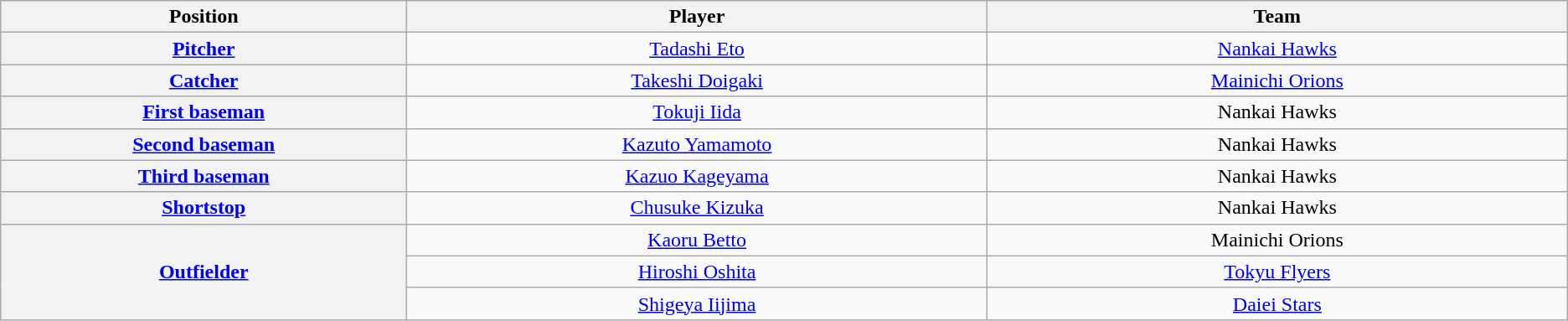<table class="wikitable" style="text-align:center;">
<tr>
<th scope="col" width="7%">Position</th>
<th scope="col" width="10%">Player</th>
<th scope="col" width="10%">Team</th>
</tr>
<tr>
<th scope="row" style="text-align:center;"><a href='#'>Pitcher</a></th>
<td><a href='#'>Tadashi Eto</a></td>
<td><a href='#'>Nankai Hawks</a></td>
</tr>
<tr>
<th scope="row" style="text-align:center;"><a href='#'>Catcher</a></th>
<td><a href='#'>Takeshi Doigaki</a></td>
<td><a href='#'>Mainichi Orions</a></td>
</tr>
<tr>
<th scope="row" style="text-align:center;"><a href='#'>First baseman</a></th>
<td><a href='#'>Tokuji Iida</a></td>
<td>Nankai Hawks</td>
</tr>
<tr>
<th scope="row" style="text-align:center;"><a href='#'>Second baseman</a></th>
<td><a href='#'>Kazuto Yamamoto</a></td>
<td>Nankai Hawks</td>
</tr>
<tr>
<th scope="row" style="text-align:center;"><a href='#'>Third baseman</a></th>
<td><a href='#'>Kazuo Kageyama</a></td>
<td>Nankai Hawks</td>
</tr>
<tr>
<th scope="row" style="text-align:center;"><a href='#'>Shortstop</a></th>
<td><a href='#'>Chusuke Kizuka</a></td>
<td>Nankai Hawks</td>
</tr>
<tr>
<th scope="row" style="text-align:center;" rowspan=3><a href='#'>Outfielder</a></th>
<td><a href='#'>Kaoru Betto</a></td>
<td>Mainichi Orions</td>
</tr>
<tr>
<td><a href='#'>Hiroshi Oshita</a></td>
<td><a href='#'>Tokyu Flyers</a></td>
</tr>
<tr>
<td><a href='#'>Shigeya Iijima</a></td>
<td><a href='#'>Daiei Stars</a></td>
</tr>
</table>
